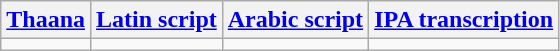<table class="wikitable">
<tr>
<th><a href='#'>Thaana</a></th>
<th><a href='#'>Latin script</a></th>
<th><a href='#'>Arabic script</a></th>
<th><a href='#'>IPA transcription</a></th>
</tr>
<tr style="vertical-align:top; white-space:nowrap;">
<td></td>
<td></td>
<td></td>
<td></td>
</tr>
</table>
